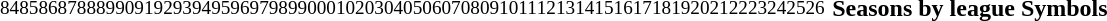<table>
<tr>
<td><br><table Cellpadding="0" CellSpacing="0" style="font-size:100%; border:0px solid #aaaaaa; padding:1px;">
<tr style="vertical-align:bottom">
<td></td>
<td></td>
<td></td>
<td></td>
<td></td>
<td></td>
<td></td>
<td></td>
<td></td>
<td></td>
<td></td>
<td></td>
<td></td>
<td></td>
<td></td>
<td></td>
<td></td>
<td></td>
<td></td>
<td></td>
<td></td>
<td></td>
<td></td>
<td></td>
<td></td>
<td></td>
<td></td>
<td></td>
<td></td>
<td></td>
<td></td>
<td></td>
<td></td>
<td></td>
<td></td>
<td></td>
<td></td>
<td></td>
<td></td>
<td></td>
<td></td>
<td></td>
<td></td>
</tr>
<tr style="text-align:center; font-size:80%;">
<td>84</td>
<td>85</td>
<td>86</td>
<td>87</td>
<td>88</td>
<td>89</td>
<td>90</td>
<td>91</td>
<td>92</td>
<td>93</td>
<td>94</td>
<td>95</td>
<td>96</td>
<td>97</td>
<td>98</td>
<td>99</td>
<td>00</td>
<td>01</td>
<td>02</td>
<td>03</td>
<td>04</td>
<td>05</td>
<td>06</td>
<td>07</td>
<td>08</td>
<td>09</td>
<td>10</td>
<td>11</td>
<td>12</td>
<td>13</td>
<td>14</td>
<td>15</td>
<td>16</td>
<td>17</td>
<td>18</td>
<td>19</td>
<td>20</td>
<td>21</td>
<td>22</td>
<td>23</td>
<td>24</td>
<td>25</td>
<td>26</td>
</tr>
</table>
</td>
<td><br><strong>Seasons by league</strong>












<strong>Symbols</strong>



</td>
</tr>
</table>
